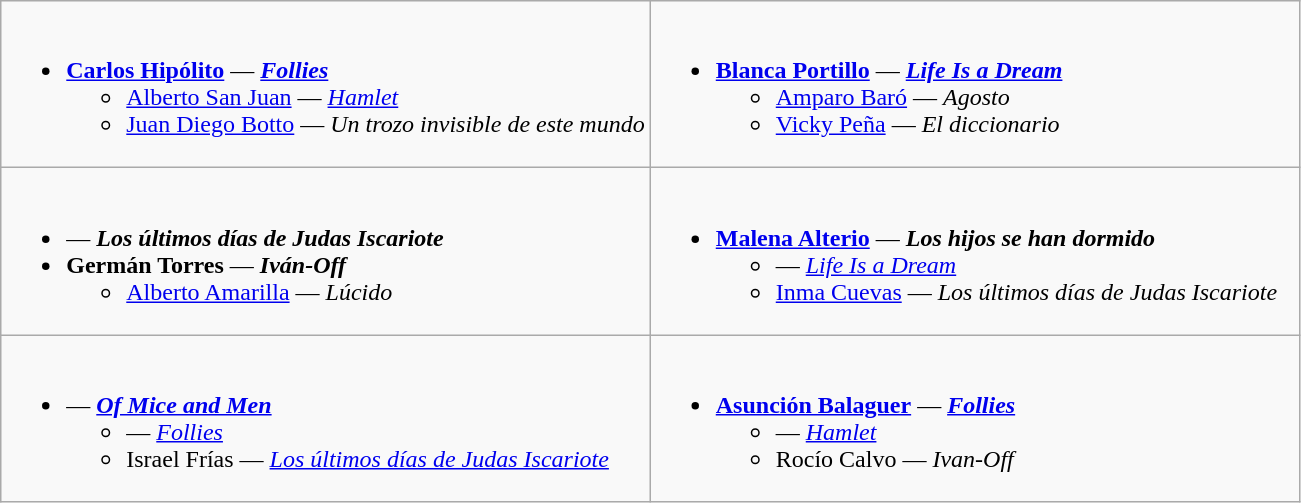<table class=wikitable>
<tr>
<td style="vertical-align:top; width:50%;"><br><ul><li><strong><a href='#'>Carlos Hipólito</a></strong> — <strong><em><a href='#'>Follies</a></em></strong><ul><li><a href='#'>Alberto San Juan</a> — <em><a href='#'>Hamlet</a></em></li><li><a href='#'>Juan Diego Botto</a> — <em>Un trozo invisible de este mundo</em></li></ul></li></ul></td>
<td style="vertical-align:top; width:50%;"><br><ul><li><strong><a href='#'>Blanca Portillo</a></strong> — <strong><em><a href='#'>Life Is a Dream</a></em></strong><ul><li><a href='#'>Amparo Baró</a> — <em>Agosto</em></li><li><a href='#'>Vicky Peña</a> — <em>El diccionario</em></li></ul></li></ul></td>
</tr>
<tr>
<td style="vertical-align:top; width:50%;"><br><ul><li><strong></strong> — <strong><em>Los últimos días de Judas Iscariote</em></strong></li><li><strong>Germán Torres</strong> — <strong><em>Iván-Off</em></strong><ul><li><a href='#'>Alberto Amarilla</a> — <em>Lúcido</em></li></ul></li></ul></td>
<td style="vertical-align:top; width:50%;"><br><ul><li><strong><a href='#'>Malena Alterio</a></strong> — <strong><em>Los hijos se han dormido</em></strong><ul><li> — <em><a href='#'>Life Is a Dream</a></em></li><li><a href='#'>Inma Cuevas</a> — <em>Los últimos días de Judas Iscariote</em></li></ul></li></ul></td>
</tr>
<tr>
<td style="vertical-align:top; width:50%;"><br><ul><li><strong></strong> — <strong><em><a href='#'>Of Mice and Men</a></em></strong><ul><li> — <em><a href='#'>Follies</a></em></li><li>Israel Frías — <em><a href='#'>Los últimos días de Judas Iscariote</a></em></li></ul></li></ul></td>
<td style="vertical-align:top; width:50%;"><br><ul><li><strong><a href='#'>Asunción Balaguer</a></strong> — <strong><em><a href='#'>Follies</a></em></strong><ul><li> — <em><a href='#'>Hamlet</a></em></li><li>Rocío Calvo — <em>Ivan-Off</em></li></ul></li></ul></td>
</tr>
</table>
